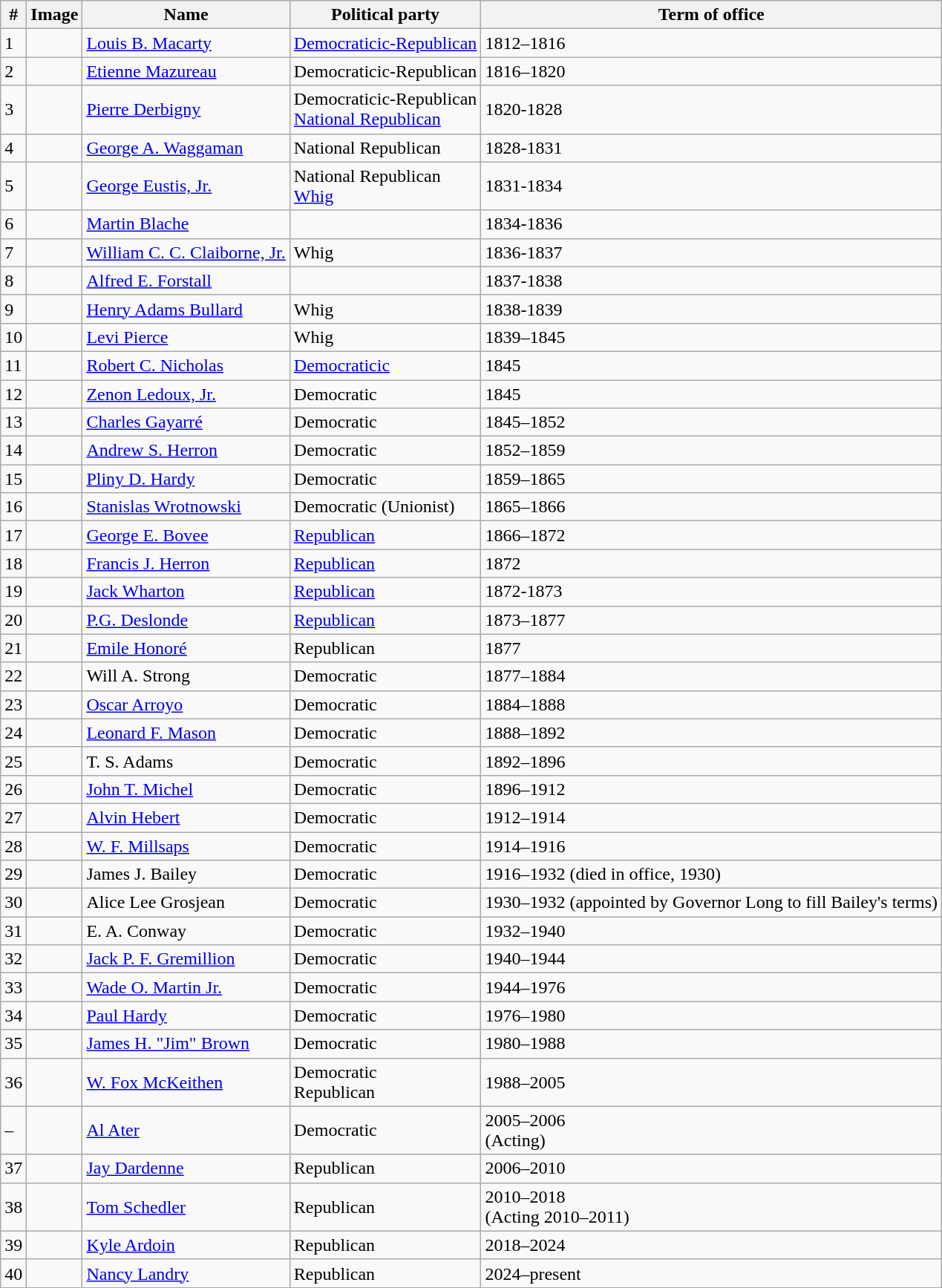<table class="wikitable">
<tr>
<th>#</th>
<th>Image</th>
<th>Name</th>
<th>Political party</th>
<th>Term of office</th>
</tr>
<tr>
<td>1</td>
<td></td>
<td><a href='#'>Louis B. Macarty</a></td>
<td><a href='#'>Democraticic-Republican</a></td>
<td>1812–1816</td>
</tr>
<tr>
<td>2</td>
<td></td>
<td><a href='#'>Etienne Mazureau</a></td>
<td>Democraticic-Republican</td>
<td>1816–1820</td>
</tr>
<tr>
<td>3</td>
<td></td>
<td><a href='#'>Pierre Derbigny</a></td>
<td>Democraticic-Republican<br><a href='#'>National Republican</a></td>
<td>1820-1828</td>
</tr>
<tr>
<td>4</td>
<td></td>
<td><a href='#'>George A. Waggaman</a></td>
<td>National Republican</td>
<td>1828-1831</td>
</tr>
<tr>
<td>5</td>
<td></td>
<td><a href='#'>George Eustis, Jr.</a></td>
<td>National Republican<br><a href='#'>Whig</a></td>
<td>1831-1834</td>
</tr>
<tr>
<td>6</td>
<td></td>
<td><a href='#'>Martin Blache</a></td>
<td></td>
<td>1834-1836</td>
</tr>
<tr>
<td>7</td>
<td></td>
<td><a href='#'>William C. C. Claiborne, Jr.</a></td>
<td>Whig</td>
<td>1836-1837</td>
</tr>
<tr>
<td>8</td>
<td></td>
<td><a href='#'>Alfred E. Forstall</a></td>
<td></td>
<td>1837-1838</td>
</tr>
<tr>
<td>9</td>
<td></td>
<td><a href='#'>Henry Adams Bullard</a></td>
<td>Whig</td>
<td>1838-1839</td>
</tr>
<tr>
<td>10</td>
<td></td>
<td><a href='#'>Levi Pierce</a></td>
<td>Whig</td>
<td>1839–1845</td>
</tr>
<tr>
<td>11</td>
<td></td>
<td><a href='#'>Robert C. Nicholas</a></td>
<td><a href='#'>Democraticic</a></td>
<td>1845</td>
</tr>
<tr>
<td>12</td>
<td></td>
<td><a href='#'>Zenon Ledoux, Jr.</a></td>
<td>Democratic</td>
<td>1845</td>
</tr>
<tr>
<td>13</td>
<td></td>
<td><a href='#'>Charles Gayarré</a></td>
<td>Democratic</td>
<td>1845–1852</td>
</tr>
<tr>
<td>14</td>
<td></td>
<td><a href='#'>Andrew S. Herron</a></td>
<td>Democratic</td>
<td>1852–1859</td>
</tr>
<tr>
<td>15</td>
<td></td>
<td><a href='#'>Pliny D. Hardy</a></td>
<td>Democratic</td>
<td>1859–1865</td>
</tr>
<tr>
<td>16</td>
<td></td>
<td><a href='#'>Stanislas Wrotnowski</a></td>
<td>Democratic (Unionist)</td>
<td>1865–1866</td>
</tr>
<tr>
<td>17</td>
<td></td>
<td><a href='#'>George E. Bovee</a></td>
<td><a href='#'>Republican</a></td>
<td>1866–1872</td>
</tr>
<tr>
<td>18</td>
<td></td>
<td><a href='#'>Francis J. Herron</a></td>
<td><a href='#'>Republican</a></td>
<td>1872</td>
</tr>
<tr>
<td>19</td>
<td></td>
<td><a href='#'>Jack Wharton</a></td>
<td><a href='#'>Republican</a></td>
<td>1872-1873</td>
</tr>
<tr>
<td>20</td>
<td></td>
<td><a href='#'>P.G. Deslonde</a></td>
<td><a href='#'>Republican</a></td>
<td>1873–1877</td>
</tr>
<tr>
<td>21</td>
<td></td>
<td><a href='#'>Emile Honoré</a></td>
<td>Republican</td>
<td>1877</td>
</tr>
<tr>
<td>22</td>
<td></td>
<td>Will A. Strong</td>
<td>Democratic</td>
<td>1877–1884</td>
</tr>
<tr>
<td>23</td>
<td></td>
<td><a href='#'>Oscar Arroyo</a></td>
<td>Democratic</td>
<td>1884–1888</td>
</tr>
<tr>
<td>24</td>
<td></td>
<td><a href='#'>Leonard F. Mason</a></td>
<td>Democratic</td>
<td>1888–1892</td>
</tr>
<tr>
<td>25</td>
<td></td>
<td>T. S. Adams</td>
<td>Democratic</td>
<td>1892–1896</td>
</tr>
<tr>
<td>26</td>
<td></td>
<td><a href='#'>John T. Michel</a></td>
<td>Democratic</td>
<td>1896–1912</td>
</tr>
<tr>
<td>27</td>
<td></td>
<td><a href='#'>Alvin Hebert</a></td>
<td>Democratic</td>
<td>1912–1914</td>
</tr>
<tr>
<td>28</td>
<td></td>
<td><a href='#'>W. F. Millsaps</a></td>
<td>Democratic</td>
<td>1914–1916</td>
</tr>
<tr>
<td>29</td>
<td></td>
<td>James J. Bailey</td>
<td>Democratic</td>
<td>1916–1932 (died in office, 1930)</td>
</tr>
<tr>
<td>30</td>
<td></td>
<td>Alice Lee Grosjean</td>
<td>Democratic</td>
<td>1930–1932 (appointed by Governor Long to fill Bailey's terms)</td>
</tr>
<tr>
<td>31</td>
<td></td>
<td>E. A. Conway</td>
<td>Democratic</td>
<td>1932–1940</td>
</tr>
<tr>
<td>32</td>
<td></td>
<td><a href='#'>Jack P. F. Gremillion</a></td>
<td>Democratic</td>
<td>1940–1944</td>
</tr>
<tr>
<td>33</td>
<td></td>
<td><a href='#'>Wade O. Martin Jr.</a></td>
<td>Democratic</td>
<td>1944–1976</td>
</tr>
<tr>
<td>34</td>
<td></td>
<td><a href='#'>Paul Hardy</a></td>
<td>Democratic</td>
<td>1976–1980</td>
</tr>
<tr>
<td>35</td>
<td></td>
<td><a href='#'>James H. "Jim" Brown</a></td>
<td>Democratic</td>
<td>1980–1988</td>
</tr>
<tr>
<td>36</td>
<td></td>
<td><a href='#'>W. Fox McKeithen</a></td>
<td>Democratic<br>Republican</td>
<td>1988–2005</td>
</tr>
<tr>
<td>–</td>
<td></td>
<td><a href='#'>Al Ater</a></td>
<td>Democratic</td>
<td>2005–2006<br>(Acting)</td>
</tr>
<tr>
<td>37</td>
<td></td>
<td><a href='#'>Jay Dardenne</a></td>
<td>Republican</td>
<td>2006–2010</td>
</tr>
<tr>
<td>38</td>
<td></td>
<td><a href='#'>Tom Schedler</a></td>
<td>Republican</td>
<td>2010–2018<br>(Acting 2010–2011)</td>
</tr>
<tr>
<td>39</td>
<td></td>
<td><a href='#'>Kyle Ardoin</a></td>
<td>Republican</td>
<td>2018–2024</td>
</tr>
<tr>
<td>40</td>
<td></td>
<td><a href='#'>Nancy Landry</a></td>
<td>Republican</td>
<td>2024–present</td>
</tr>
<tr>
</tr>
</table>
